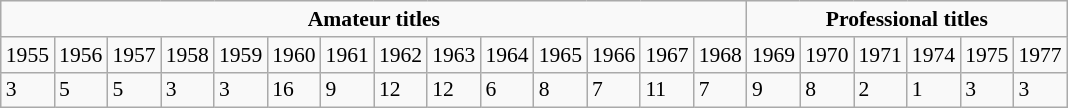<table class="wikitable" style="font-size:90%;">
<tr>
<td colspan="14" align="center"><strong>Amateur titles</strong></td>
<td colspan="6" align="center"><strong>Professional titles</strong></td>
</tr>
<tr>
<td>1955</td>
<td>1956</td>
<td>1957</td>
<td>1958</td>
<td>1959</td>
<td>1960</td>
<td>1961</td>
<td>1962</td>
<td>1963</td>
<td>1964</td>
<td>1965</td>
<td>1966</td>
<td>1967</td>
<td>1968</td>
<td>1969</td>
<td>1970</td>
<td>1971</td>
<td>1974</td>
<td>1975</td>
<td>1977</td>
</tr>
<tr>
<td>3</td>
<td>5</td>
<td>5</td>
<td>3</td>
<td>3</td>
<td>16</td>
<td>9</td>
<td>12</td>
<td>12</td>
<td>6</td>
<td>8</td>
<td>7</td>
<td>11</td>
<td>7</td>
<td>9</td>
<td>8</td>
<td>2</td>
<td>1</td>
<td>3</td>
<td>3</td>
</tr>
</table>
